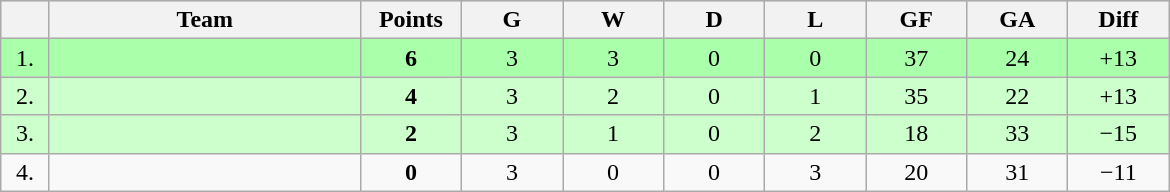<table class=wikitable style="text-align:center">
<tr bgcolor="#DCDCDC">
<th width="25"></th>
<th width="200">Team</th>
<th width="60">Points</th>
<th width="60">G</th>
<th width="60">W</th>
<th width="60">D</th>
<th width="60">L</th>
<th width="60">GF</th>
<th width="60">GA</th>
<th width="60">Diff</th>
</tr>
<tr bgcolor=#AAFFAA>
<td>1.</td>
<td align=left></td>
<td><strong>6</strong></td>
<td>3</td>
<td>3</td>
<td>0</td>
<td>0</td>
<td>37</td>
<td>24</td>
<td>+13</td>
</tr>
<tr bgcolor=#CCFFCC>
<td>2.</td>
<td align=left></td>
<td><strong>4</strong></td>
<td>3</td>
<td>2</td>
<td>0</td>
<td>1</td>
<td>35</td>
<td>22</td>
<td>+13</td>
</tr>
<tr bgcolor=#CCFFCC>
<td>3.</td>
<td align=left></td>
<td><strong>2</strong></td>
<td>3</td>
<td>1</td>
<td>0</td>
<td>2</td>
<td>18</td>
<td>33</td>
<td>−15</td>
</tr>
<tr>
<td>4.</td>
<td align=left></td>
<td><strong>0</strong></td>
<td>3</td>
<td>0</td>
<td>0</td>
<td>3</td>
<td>20</td>
<td>31</td>
<td>−11</td>
</tr>
</table>
